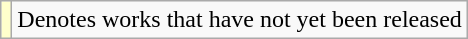<table class="wikitable">
<tr>
<td style="background:#FFFFCC;"></td>
<td>Denotes works that have not yet been released</td>
</tr>
</table>
